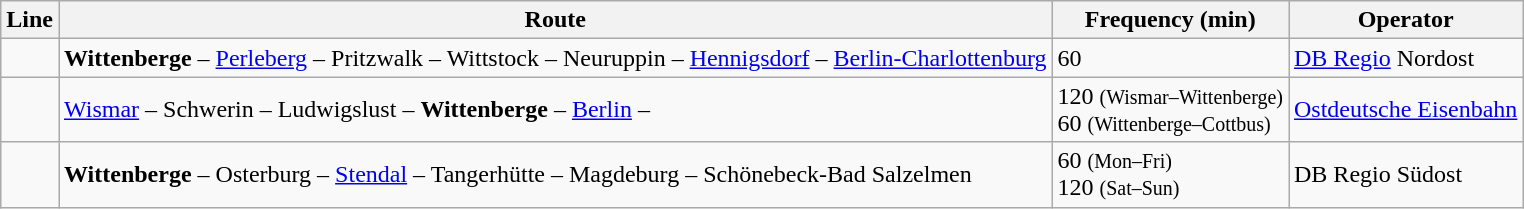<table class="wikitable">
<tr>
<th>Line</th>
<th>Route</th>
<th>Frequency (min)</th>
<th>Operator</th>
</tr>
<tr>
<td align="center"></td>
<td><strong>Wittenberge</strong> – <a href='#'>Perleberg</a> – Pritzwalk – Wittstock – Neuruppin – <a href='#'>Hennigsdorf</a> – <a href='#'>Berlin-Charlottenburg</a></td>
<td>60</td>
<td><a href='#'>DB Regio</a> Nordost</td>
</tr>
<tr>
<td align="center"></td>
<td><a href='#'>Wismar</a> – Schwerin – Ludwigslust – <strong>Wittenberge</strong> –  <a href='#'>Berlin</a>  – </td>
<td>120 <small>(Wismar–Wittenberge)</small><br>60 <small>(Wittenberge–Cottbus)</small></td>
<td><a href='#'>Ostdeutsche Eisenbahn</a></td>
</tr>
<tr>
<td align="center"></td>
<td><strong>Wittenberge</strong> – Osterburg – <a href='#'>Stendal</a> – Tangerhütte – Magdeburg – Schönebeck-Bad Salzelmen</td>
<td>60 <small>(Mon–Fri)</small><br>120 <small>(Sat–Sun)</small></td>
<td>DB Regio Südost</td>
</tr>
</table>
